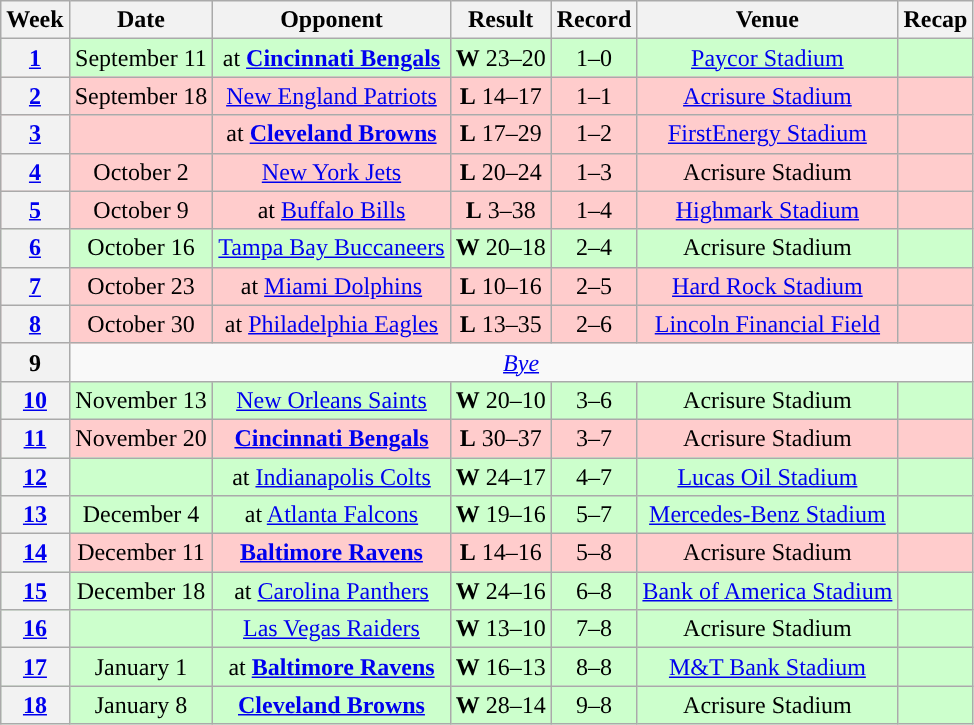<table class="wikitable" style="text-align:center">
<tr>
<th>Week</th>
<th>Date</th>
<th>Opponent</th>
<th>Result</th>
<th>Record</th>
<th>Venue</th>
<th>Recap</th>
</tr>
<tr style="background:#cfc">
<th><a href='#'>1</a></th>
<td>September 11</td>
<td>at <strong><a href='#'>Cincinnati Bengals</a></strong></td>
<td><strong>W</strong> 23–20 </td>
<td>1–0</td>
<td><a href='#'>Paycor Stadium</a></td>
<td></td>
</tr>
<tr style="background:#fcc">
<th><a href='#'>2</a></th>
<td>September 18</td>
<td><a href='#'>New England Patriots</a></td>
<td><strong>L</strong> 14–17</td>
<td>1–1</td>
<td><a href='#'>Acrisure Stadium</a></td>
<td></td>
</tr>
<tr style="background:#fcc">
<th><a href='#'>3</a></th>
<td></td>
<td>at <strong><a href='#'>Cleveland Browns</a></strong></td>
<td><strong>L</strong> 17–29</td>
<td>1–2</td>
<td><a href='#'>FirstEnergy Stadium</a></td>
<td></td>
</tr>
<tr style="background:#fcc">
<th><a href='#'>4</a></th>
<td>October 2</td>
<td><a href='#'>New York Jets</a></td>
<td><strong>L</strong> 20–24</td>
<td>1–3</td>
<td>Acrisure Stadium</td>
<td></td>
</tr>
<tr style="background:#fcc">
<th><a href='#'>5</a></th>
<td>October 9</td>
<td>at <a href='#'>Buffalo Bills</a></td>
<td><strong>L</strong> 3–38</td>
<td>1–4</td>
<td><a href='#'>Highmark Stadium</a></td>
<td></td>
</tr>
<tr style="background:#cfc">
<th><a href='#'>6</a></th>
<td>October 16</td>
<td><a href='#'>Tampa Bay Buccaneers</a></td>
<td><strong>W</strong> 20–18</td>
<td>2–4</td>
<td>Acrisure Stadium</td>
<td></td>
</tr>
<tr style="background:#fcc">
<th><a href='#'>7</a></th>
<td>October 23</td>
<td>at <a href='#'>Miami Dolphins</a></td>
<td><strong>L</strong> 10–16</td>
<td>2–5</td>
<td><a href='#'>Hard Rock Stadium</a></td>
<td></td>
</tr>
<tr style="background:#fcc">
<th><a href='#'>8</a></th>
<td>October 30</td>
<td>at <a href='#'>Philadelphia Eagles</a></td>
<td><strong>L</strong> 13–35</td>
<td>2–6</td>
<td><a href='#'>Lincoln Financial Field</a></td>
<td></td>
</tr>
<tr>
<th>9</th>
<td colspan="6"><em><a href='#'>Bye</a></em></td>
</tr>
<tr style="background:#cfc">
<th><a href='#'>10</a></th>
<td>November 13</td>
<td><a href='#'>New Orleans Saints</a></td>
<td><strong>W</strong> 20–10</td>
<td>3–6</td>
<td>Acrisure Stadium</td>
<td></td>
</tr>
<tr style="background:#fcc">
<th><a href='#'>11</a></th>
<td>November 20</td>
<td><strong><a href='#'>Cincinnati Bengals</a></strong></td>
<td><strong>L</strong> 30–37</td>
<td>3–7</td>
<td>Acrisure Stadium</td>
<td></td>
</tr>
<tr style="background:#cfc">
<th><a href='#'>12</a></th>
<td></td>
<td>at <a href='#'>Indianapolis Colts</a></td>
<td><strong>W</strong> 24–17</td>
<td>4–7</td>
<td><a href='#'>Lucas Oil Stadium</a></td>
<td></td>
</tr>
<tr style="background:#cfc">
<th><a href='#'>13</a></th>
<td>December 4</td>
<td>at <a href='#'>Atlanta Falcons</a></td>
<td><strong>W</strong> 19–16</td>
<td>5–7</td>
<td><a href='#'>Mercedes-Benz Stadium</a></td>
<td></td>
</tr>
<tr style="background:#fcc">
<th><a href='#'>14</a></th>
<td>December 11</td>
<td><strong><a href='#'>Baltimore Ravens</a></strong></td>
<td><strong>L</strong> 14–16</td>
<td>5–8</td>
<td>Acrisure Stadium</td>
<td></td>
</tr>
<tr style="background:#cfc">
<th><a href='#'>15</a></th>
<td>December 18</td>
<td>at <a href='#'>Carolina Panthers</a></td>
<td><strong>W</strong> 24–16</td>
<td>6–8</td>
<td><a href='#'>Bank of America Stadium</a></td>
<td></td>
</tr>
<tr style="background:#cfc">
<th><a href='#'>16</a></th>
<td></td>
<td><a href='#'>Las Vegas Raiders</a></td>
<td><strong>W</strong> 13–10</td>
<td>7–8</td>
<td>Acrisure Stadium</td>
<td></td>
</tr>
<tr style="background:#cfc">
<th><a href='#'>17</a></th>
<td>January 1</td>
<td>at <strong><a href='#'>Baltimore Ravens</a></strong></td>
<td><strong>W</strong> 16–13</td>
<td>8–8</td>
<td><a href='#'>M&T Bank Stadium</a></td>
<td></td>
</tr>
<tr style="background:#cfc">
<th><a href='#'>18</a></th>
<td>January 8</td>
<td><strong><a href='#'>Cleveland Browns</a></strong></td>
<td><strong>W</strong> 28–14</td>
<td>9–8</td>
<td>Acrisure Stadium</td>
<td></td>
</tr>
</table>
